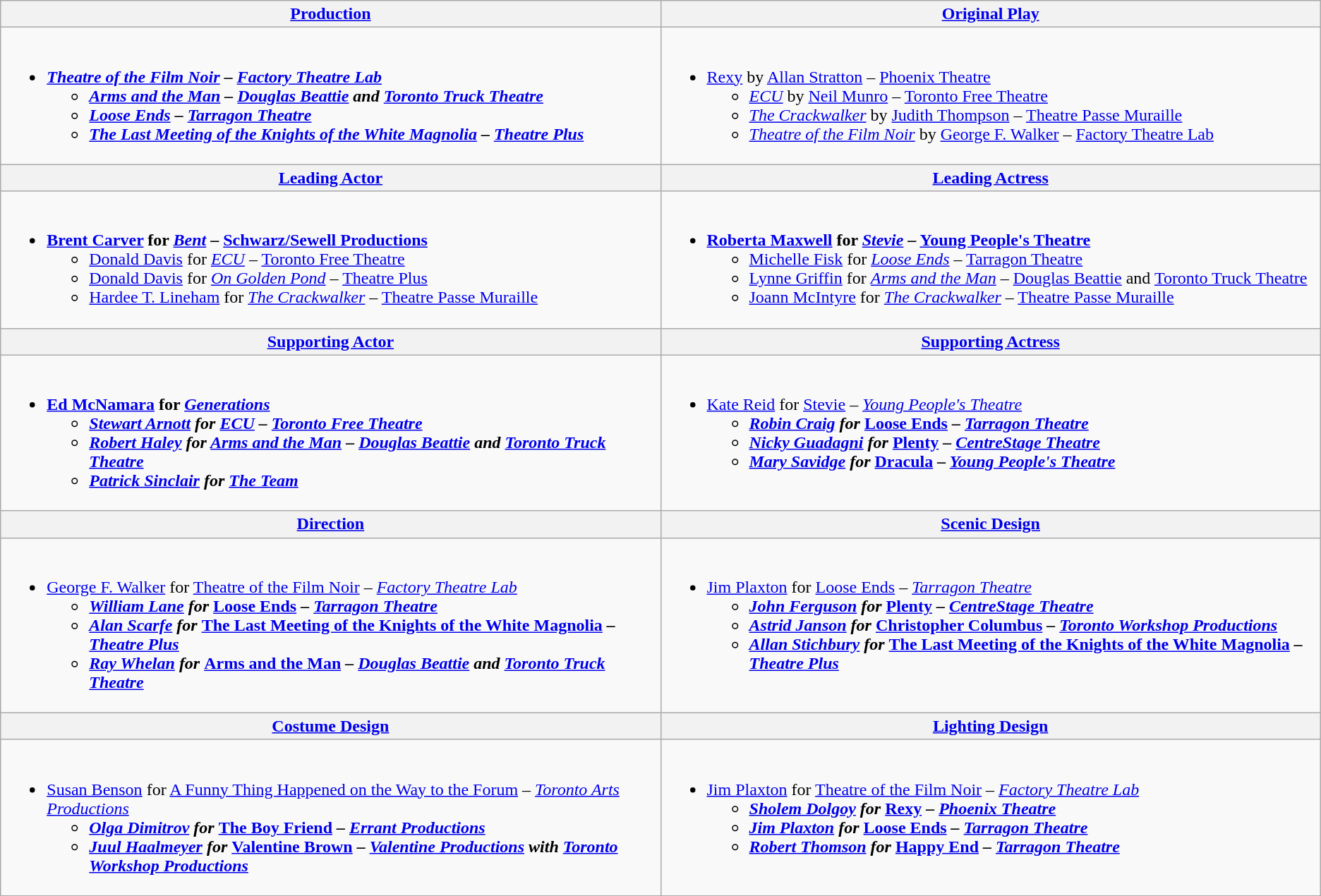<table class=wikitable style="width="100%">
<tr>
<th width="50%"><a href='#'>Production</a></th>
<th width="50%"><a href='#'>Original Play</a></th>
</tr>
<tr>
<td valign="top"><br><ul><li><strong><em><a href='#'>Theatre of the Film Noir</a><em> – <a href='#'>Factory Theatre Lab</a><strong><ul><li></em><a href='#'>Arms and the Man</a><em> – <a href='#'>Douglas Beattie</a> and <a href='#'>Toronto Truck Theatre</a></li><li></em><a href='#'>Loose Ends</a><em> – <a href='#'>Tarragon Theatre</a></li><li></em><a href='#'>The Last Meeting of the Knights of the White Magnolia</a><em> – <a href='#'>Theatre Plus</a></li></ul></li></ul></td>
<td valign="top"><br><ul><li></em></strong><a href='#'>Rexy</a></em> by <a href='#'>Allan Stratton</a> – <a href='#'>Phoenix Theatre</a></strong><ul><li><em><a href='#'>ECU</a></em> by <a href='#'>Neil Munro</a> – <a href='#'>Toronto Free Theatre</a></li><li><em><a href='#'>The Crackwalker</a></em> by <a href='#'>Judith Thompson</a> – <a href='#'>Theatre Passe Muraille</a></li><li><em><a href='#'>Theatre of the Film Noir</a></em> by <a href='#'>George F. Walker</a> – <a href='#'>Factory Theatre Lab</a></li></ul></li></ul></td>
</tr>
<tr>
<th width="50%"><a href='#'>Leading Actor</a></th>
<th width="50%"><a href='#'>Leading Actress</a></th>
</tr>
<tr>
<td valign="top"><br><ul><li><strong><a href='#'>Brent Carver</a> for <em><a href='#'>Bent</a></em> – <a href='#'>Schwarz/Sewell Productions</a></strong><ul><li><a href='#'>Donald Davis</a> for <em><a href='#'>ECU</a></em> – <a href='#'>Toronto Free Theatre</a></li><li><a href='#'>Donald Davis</a> for <em><a href='#'>On Golden Pond</a></em> – <a href='#'>Theatre Plus</a></li><li><a href='#'>Hardee T. Lineham</a> for <em><a href='#'>The Crackwalker</a></em> – <a href='#'>Theatre Passe Muraille</a></li></ul></li></ul></td>
<td valign="top"><br><ul><li><strong><a href='#'>Roberta Maxwell</a> for <em><a href='#'>Stevie</a></em> – <a href='#'>Young People's Theatre</a></strong><ul><li><a href='#'>Michelle Fisk</a> for <em><a href='#'>Loose Ends</a></em> – <a href='#'>Tarragon Theatre</a></li><li><a href='#'>Lynne Griffin</a> for <em><a href='#'>Arms and the Man</a></em> – <a href='#'>Douglas Beattie</a> and <a href='#'>Toronto Truck Theatre</a></li><li><a href='#'>Joann McIntyre</a> for <em><a href='#'>The Crackwalker</a></em> – <a href='#'>Theatre Passe Muraille</a></li></ul></li></ul></td>
</tr>
<tr>
<th width="50%"><a href='#'>Supporting Actor</a></th>
<th width="50%"><a href='#'>Supporting Actress</a></th>
</tr>
<tr>
<td valign="top"><br><ul><li><strong><a href='#'>Ed McNamara</a> for <em><a href='#'>Generations</a><strong><em><ul><li><a href='#'>Stewart Arnott</a> for </em><a href='#'>ECU</a><em> – <a href='#'>Toronto Free Theatre</a></li><li><a href='#'>Robert Haley</a> for </em><a href='#'>Arms and the Man</a><em> – <a href='#'>Douglas Beattie</a> and <a href='#'>Toronto Truck Theatre</a></li><li><a href='#'>Patrick Sinclair</a> for </em><a href='#'>The Team</a><em></li></ul></li></ul></td>
<td valign="top"><br><ul><li></strong><a href='#'>Kate Reid</a> for </em><a href='#'>Stevie</a><em> – <a href='#'>Young People's Theatre</a><strong><ul><li><a href='#'>Robin Craig</a> for </em><a href='#'>Loose Ends</a><em> – <a href='#'>Tarragon Theatre</a></li><li><a href='#'>Nicky Guadagni</a> for </em><a href='#'>Plenty</a><em> – <a href='#'>CentreStage Theatre</a></li><li><a href='#'>Mary Savidge</a> for </em><a href='#'>Dracula</a><em> – <a href='#'>Young People's Theatre</a></li></ul></li></ul></td>
</tr>
<tr>
<th width="50%"><a href='#'>Direction</a></th>
<th width="50%"><a href='#'>Scenic Design</a></th>
</tr>
<tr>
<td valign="top"><br><ul><li></strong><a href='#'>George F. Walker</a> for </em><a href='#'>Theatre of the Film Noir</a><em> – <a href='#'>Factory Theatre Lab</a><strong><ul><li><a href='#'>William Lane</a> for </em><a href='#'>Loose Ends</a><em> – <a href='#'>Tarragon Theatre</a></li><li><a href='#'>Alan Scarfe</a> for </em><a href='#'>The Last Meeting of the Knights of the White Magnolia</a><em> – <a href='#'>Theatre Plus</a></li><li><a href='#'>Ray Whelan</a> for </em><a href='#'>Arms and the Man</a><em> – <a href='#'>Douglas Beattie</a> and <a href='#'>Toronto Truck Theatre</a></li></ul></li></ul></td>
<td valign="top"><br><ul><li></strong><a href='#'>Jim Plaxton</a> for </em><a href='#'>Loose Ends</a><em> – <a href='#'>Tarragon Theatre</a><strong><ul><li><a href='#'>John Ferguson</a> for </em><a href='#'>Plenty</a><em> – <a href='#'>CentreStage Theatre</a></li><li><a href='#'>Astrid Janson</a> for </em><a href='#'>Christopher Columbus</a><em> – <a href='#'>Toronto Workshop Productions</a></li><li><a href='#'>Allan Stichbury</a> for </em><a href='#'>The Last Meeting of the Knights of the White Magnolia</a><em> – <a href='#'>Theatre Plus</a></li></ul></li></ul></td>
</tr>
<tr>
<th width="50%"><a href='#'>Costume Design</a></th>
<th width="50%"><a href='#'>Lighting Design</a></th>
</tr>
<tr>
<td valign="top"><br><ul><li></strong><a href='#'>Susan Benson</a> for </em><a href='#'>A Funny Thing Happened on the Way to the Forum</a><em> – <a href='#'>Toronto Arts Productions</a><strong><ul><li><a href='#'>Olga Dimitrov</a> for </em><a href='#'>The Boy Friend</a><em> – <a href='#'>Errant Productions</a></li><li><a href='#'>Juul Haalmeyer</a> for </em><a href='#'>Valentine Brown</a><em> – <a href='#'>Valentine Productions</a> with <a href='#'>Toronto Workshop Productions</a></li></ul></li></ul></td>
<td valign="top"><br><ul><li></strong><a href='#'>Jim Plaxton</a> for </em><a href='#'>Theatre of the Film Noir</a><em> – <a href='#'>Factory Theatre Lab</a><strong><ul><li><a href='#'>Sholem Dolgoy</a> for </em><a href='#'>Rexy</a><em> – <a href='#'>Phoenix Theatre</a></li><li><a href='#'>Jim Plaxton</a> for </em><a href='#'>Loose Ends</a><em> – <a href='#'>Tarragon Theatre</a></li><li><a href='#'>Robert Thomson</a> for </em><a href='#'>Happy End</a><em> – <a href='#'>Tarragon Theatre</a></li></ul></li></ul></td>
</tr>
</table>
